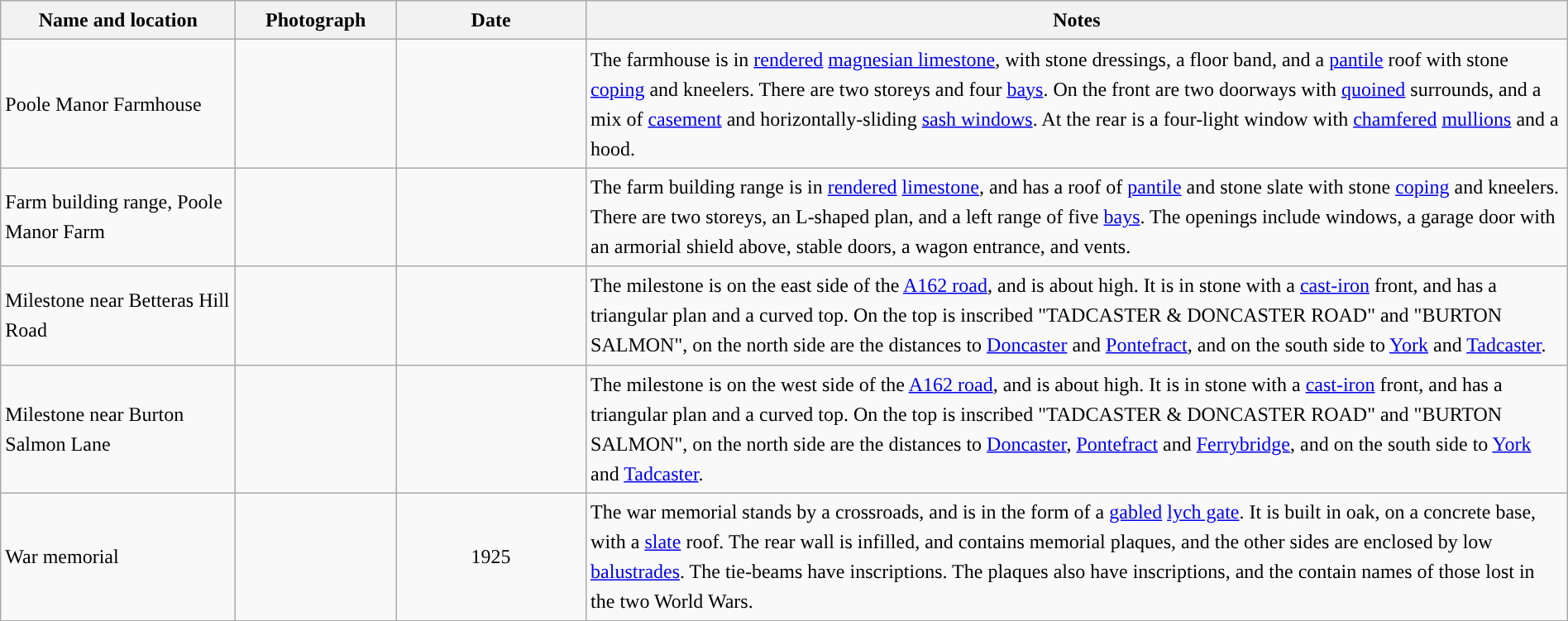<table class="wikitable sortable plainrowheaders" style="width:100%;border:0px;text-align:left;line-height:150%;">
<tr>
<th scope="col"  style="width:150px">Name and location</th>
<th scope="col"  style="width:100px" class="unsortable">Photograph</th>
<th scope="col"  style="width:120px">Date</th>
<th scope="col"  style="width:650px" class="unsortable">Notes</th>
</tr>
<tr>
<td>Poole Manor Farmhouse<br><small></small></td>
<td></td>
<td align="center"></td>
<td>The farmhouse is in <a href='#'>rendered</a> <a href='#'>magnesian limestone</a>, with stone dressings, a floor band, and a <a href='#'>pantile</a> roof with stone <a href='#'>coping</a> and kneelers.  There are two storeys and four <a href='#'>bays</a>.  On the front are two doorways with <a href='#'>quoined</a> surrounds, and a mix of <a href='#'>casement</a> and horizontally-sliding <a href='#'>sash windows</a>.  At the rear is a four-light window with <a href='#'>chamfered</a> <a href='#'>mullions</a> and a hood.</td>
</tr>
<tr>
<td>Farm building range, Poole Manor Farm<br><small></small></td>
<td></td>
<td align="center"></td>
<td>The farm building range is in <a href='#'>rendered</a> <a href='#'>limestone</a>, and has a roof of <a href='#'>pantile</a> and stone slate with stone <a href='#'>coping</a> and kneelers.  There are two storeys, an L-shaped plan, and a left range of five <a href='#'>bays</a>.  The openings include windows, a garage door with an armorial shield above, stable doors, a wagon entrance, and vents.</td>
</tr>
<tr>
<td>Milestone near Betteras Hill Road<br><small></small></td>
<td></td>
<td align="center"></td>
<td>The milestone is on the east side of the <a href='#'>A162 road</a>, and is about  high.  It is in stone with a <a href='#'>cast-iron</a> front, and has a triangular plan and a curved top.  On the top is inscribed "TADCASTER & DONCASTER ROAD" and "BURTON SALMON", on the north side are the distances to <a href='#'>Doncaster</a> and <a href='#'>Pontefract</a>, and on the south side to <a href='#'>York</a> and <a href='#'>Tadcaster</a>.</td>
</tr>
<tr>
<td>Milestone near Burton Salmon Lane<br><small></small></td>
<td></td>
<td align="center"></td>
<td>The milestone is on the west side of the <a href='#'>A162 road</a>, and is about  high.  It is in stone with a <a href='#'>cast-iron</a> front, and has a triangular plan and a curved top.  On the top is inscribed "TADCASTER & DONCASTER ROAD" and "BURTON SALMON", on the north side are the distances to <a href='#'>Doncaster</a>, <a href='#'>Pontefract</a> and <a href='#'>Ferrybridge</a>, and on the south side to <a href='#'>York</a> and <a href='#'>Tadcaster</a>.</td>
</tr>
<tr>
<td>War memorial<br><small></small></td>
<td></td>
<td align="center">1925</td>
<td>The war memorial stands by a crossroads, and is in the form of a <a href='#'>gabled</a> <a href='#'>lych gate</a>. It is built in oak, on a concrete base, with a <a href='#'>slate</a> roof.  The rear wall is infilled, and contains memorial plaques, and the other sides are enclosed by low <a href='#'>balustrades</a>. The tie-beams have inscriptions.  The plaques also have inscriptions, and the contain names of those lost in the two World Wars.</td>
</tr>
<tr>
</tr>
</table>
